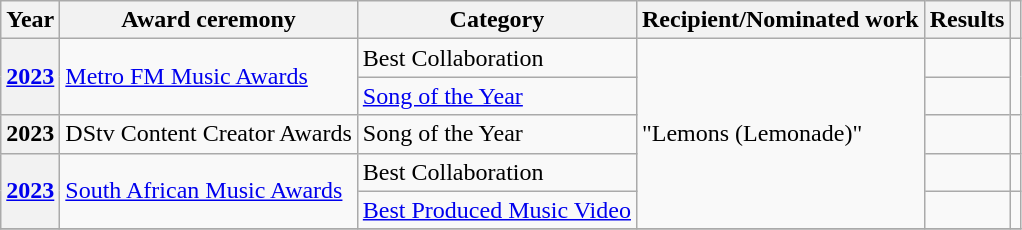<table class="wikitable plainrowheaders">
<tr>
<th>Year</th>
<th>Award ceremony</th>
<th>Category</th>
<th>Recipient/Nominated work</th>
<th>Results</th>
<th></th>
</tr>
<tr>
<th scope="row" rowspan="2"><a href='#'>2023</a></th>
<td rowspan="2"><a href='#'>Metro FM Music Awards</a></td>
<td>Best Collaboration</td>
<td rowspan="5">"Lemons (Lemonade)"</td>
<td></td>
<td rowspan="2"></td>
</tr>
<tr>
<td><a href='#'>Song of the Year</a></td>
<td></td>
</tr>
<tr>
<th scope="row">2023</th>
<td>DStv Content Creator Awards</td>
<td>Song of the Year</td>
<td></td>
<td></td>
</tr>
<tr>
<th scope="row" rowspan="2"><a href='#'>2023</a></th>
<td rowspan="2"><a href='#'>South African Music Awards</a></td>
<td>Best Collaboration</td>
<td></td>
<td></td>
</tr>
<tr>
<td><a href='#'>Best Produced Music Video</a></td>
<td></td>
<td></td>
</tr>
<tr>
</tr>
</table>
